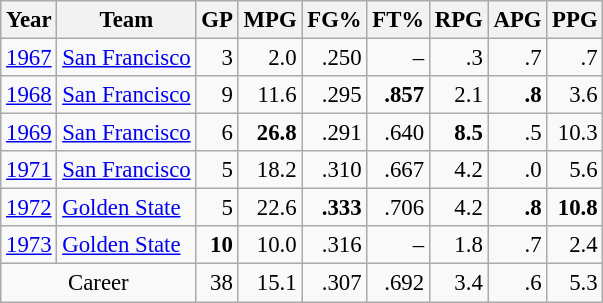<table class="wikitable sortable" style="font-size:95%; text-align:right;">
<tr>
<th>Year</th>
<th>Team</th>
<th>GP</th>
<th>MPG</th>
<th>FG%</th>
<th>FT%</th>
<th>RPG</th>
<th>APG</th>
<th>PPG</th>
</tr>
<tr>
<td style="text-align:left;"><a href='#'>1967</a></td>
<td style="text-align:left;"><a href='#'>San Francisco</a></td>
<td>3</td>
<td>2.0</td>
<td>.250</td>
<td>–</td>
<td>.3</td>
<td>.7</td>
<td>.7</td>
</tr>
<tr>
<td style="text-align:left;"><a href='#'>1968</a></td>
<td style="text-align:left;"><a href='#'>San Francisco</a></td>
<td>9</td>
<td>11.6</td>
<td>.295</td>
<td><strong>.857</strong></td>
<td>2.1</td>
<td><strong>.8</strong></td>
<td>3.6</td>
</tr>
<tr>
<td style="text-align:left;"><a href='#'>1969</a></td>
<td style="text-align:left;"><a href='#'>San Francisco</a></td>
<td>6</td>
<td><strong>26.8</strong></td>
<td>.291</td>
<td>.640</td>
<td><strong>8.5</strong></td>
<td>.5</td>
<td>10.3</td>
</tr>
<tr>
<td style="text-align:left;"><a href='#'>1971</a></td>
<td style="text-align:left;"><a href='#'>San Francisco</a></td>
<td>5</td>
<td>18.2</td>
<td>.310</td>
<td>.667</td>
<td>4.2</td>
<td>.0</td>
<td>5.6</td>
</tr>
<tr>
<td style="text-align:left;"><a href='#'>1972</a></td>
<td style="text-align:left;"><a href='#'>Golden State</a></td>
<td>5</td>
<td>22.6</td>
<td><strong>.333</strong></td>
<td>.706</td>
<td>4.2</td>
<td><strong>.8</strong></td>
<td><strong>10.8</strong></td>
</tr>
<tr>
<td style="text-align:left;"><a href='#'>1973</a></td>
<td style="text-align:left;"><a href='#'>Golden State</a></td>
<td><strong>10</strong></td>
<td>10.0</td>
<td>.316</td>
<td>–</td>
<td>1.8</td>
<td>.7</td>
<td>2.4</td>
</tr>
<tr class="sortbottom">
<td style="text-align:center;" colspan="2">Career</td>
<td>38</td>
<td>15.1</td>
<td>.307</td>
<td>.692</td>
<td>3.4</td>
<td>.6</td>
<td>5.3</td>
</tr>
</table>
